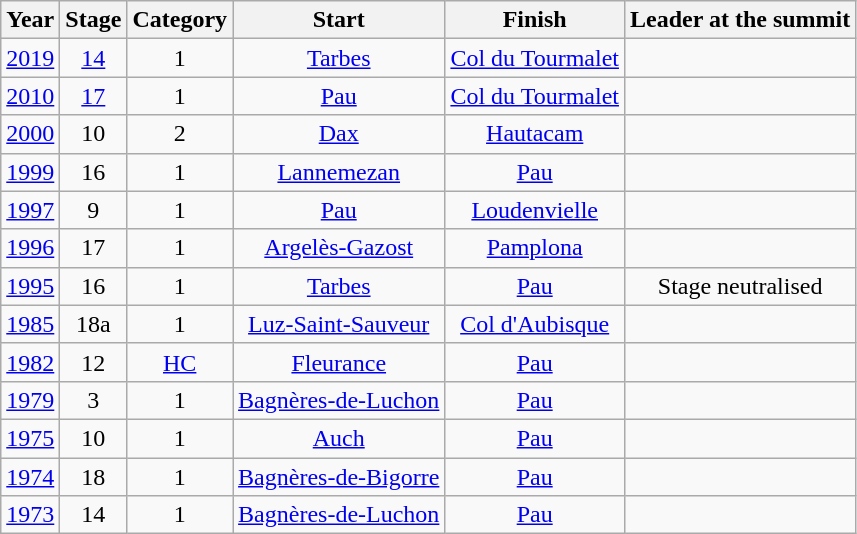<table class="wikitable" style="text-align:center;">
<tr>
<th>Year</th>
<th>Stage</th>
<th>Category</th>
<th>Start</th>
<th>Finish</th>
<th>Leader at the summit</th>
</tr>
<tr>
<td><a href='#'>2019</a></td>
<td><a href='#'>14</a></td>
<td>1</td>
<td><a href='#'>Tarbes</a></td>
<td><a href='#'>Col du Tourmalet</a></td>
<td align=left></td>
</tr>
<tr>
<td><a href='#'>2010</a></td>
<td><a href='#'>17</a></td>
<td>1</td>
<td><a href='#'>Pau</a></td>
<td><a href='#'>Col du Tourmalet</a></td>
<td align=left></td>
</tr>
<tr>
<td><a href='#'>2000</a></td>
<td>10</td>
<td>2</td>
<td><a href='#'>Dax</a></td>
<td><a href='#'>Hautacam</a></td>
<td align=left></td>
</tr>
<tr>
<td><a href='#'>1999</a></td>
<td>16</td>
<td>1</td>
<td><a href='#'>Lannemezan</a></td>
<td><a href='#'>Pau</a></td>
<td align=left></td>
</tr>
<tr>
<td><a href='#'>1997</a></td>
<td>9</td>
<td>1</td>
<td><a href='#'>Pau</a></td>
<td><a href='#'>Loudenvielle</a></td>
<td align=left></td>
</tr>
<tr>
<td><a href='#'>1996</a></td>
<td>17</td>
<td>1</td>
<td><a href='#'>Argelès-Gazost</a></td>
<td><a href='#'>Pamplona</a></td>
<td align=left></td>
</tr>
<tr>
<td><a href='#'>1995</a></td>
<td>16</td>
<td>1</td>
<td><a href='#'>Tarbes</a></td>
<td><a href='#'>Pau</a></td>
<td>Stage neutralised</td>
</tr>
<tr>
<td><a href='#'>1985</a></td>
<td>18a</td>
<td>1</td>
<td><a href='#'>Luz-Saint-Sauveur</a></td>
<td><a href='#'>Col d'Aubisque</a></td>
<td align=left></td>
</tr>
<tr>
<td><a href='#'>1982</a></td>
<td>12</td>
<td><a href='#'>HC</a></td>
<td><a href='#'>Fleurance</a></td>
<td><a href='#'>Pau</a></td>
<td align=left></td>
</tr>
<tr>
<td><a href='#'>1979</a></td>
<td>3</td>
<td>1</td>
<td><a href='#'>Bagnères-de-Luchon</a></td>
<td><a href='#'>Pau</a></td>
<td align=left></td>
</tr>
<tr>
<td><a href='#'>1975</a></td>
<td>10</td>
<td>1</td>
<td><a href='#'>Auch</a></td>
<td><a href='#'>Pau</a></td>
<td align=left></td>
</tr>
<tr>
<td><a href='#'>1974</a></td>
<td>18</td>
<td>1</td>
<td><a href='#'>Bagnères-de-Bigorre</a></td>
<td><a href='#'>Pau</a></td>
<td align=left></td>
</tr>
<tr>
<td><a href='#'>1973</a></td>
<td>14</td>
<td>1</td>
<td><a href='#'>Bagnères-de-Luchon</a></td>
<td><a href='#'>Pau</a></td>
<td align=left></td>
</tr>
</table>
